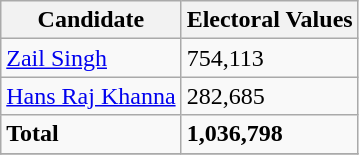<table class="wikitable" border="1">
<tr>
<th>Candidate</th>
<th>Electoral Values</th>
</tr>
<tr>
<td><a href='#'>Zail Singh</a></td>
<td>754,113</td>
</tr>
<tr>
<td><a href='#'>Hans Raj Khanna</a></td>
<td>282,685</td>
</tr>
<tr>
<td><strong>Total</strong></td>
<td><strong>1,036,798</strong></td>
</tr>
<tr>
</tr>
</table>
